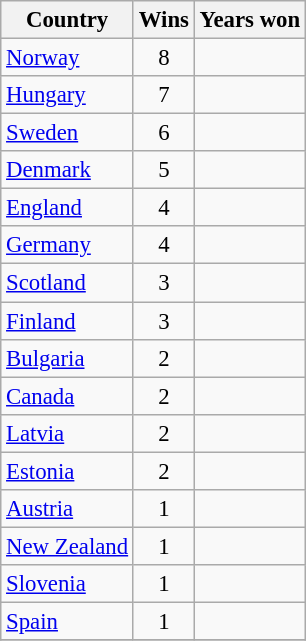<table class="wikitable sortable" style="margin-top:0; font-size:95%;">
<tr>
<th>Country</th>
<th>Wins</th>
<th>Years won</th>
</tr>
<tr>
<td> <a href='#'>Norway</a></td>
<td align="center">8</td>
<td></td>
</tr>
<tr>
<td> <a href='#'>Hungary</a></td>
<td align="center">7</td>
<td></td>
</tr>
<tr>
<td> <a href='#'>Sweden</a></td>
<td align="center">6</td>
<td></td>
</tr>
<tr>
<td> <a href='#'>Denmark</a></td>
<td align="center">5</td>
<td></td>
</tr>
<tr>
<td> <a href='#'>England</a></td>
<td align="center">4</td>
<td></td>
</tr>
<tr>
<td> <a href='#'>Germany</a></td>
<td align="center">4</td>
<td></td>
</tr>
<tr>
<td> <a href='#'>Scotland</a></td>
<td align="center">3</td>
<td></td>
</tr>
<tr>
<td> <a href='#'>Finland</a></td>
<td align="center">3</td>
<td></td>
</tr>
<tr>
<td> <a href='#'>Bulgaria</a></td>
<td align="center">2</td>
<td></td>
</tr>
<tr>
<td> <a href='#'>Canada</a></td>
<td align="center">2</td>
<td></td>
</tr>
<tr>
<td> <a href='#'>Latvia</a></td>
<td align="center">2</td>
<td></td>
</tr>
<tr>
<td> <a href='#'>Estonia</a></td>
<td align="center">2</td>
<td></td>
</tr>
<tr>
<td> <a href='#'>Austria</a></td>
<td align="center">1</td>
<td></td>
</tr>
<tr>
<td> <a href='#'>New Zealand</a></td>
<td align="center">1</td>
<td></td>
</tr>
<tr>
<td> <a href='#'>Slovenia</a></td>
<td align="center">1</td>
<td></td>
</tr>
<tr>
<td> <a href='#'>Spain</a></td>
<td align="center">1</td>
<td></td>
</tr>
<tr>
</tr>
</table>
